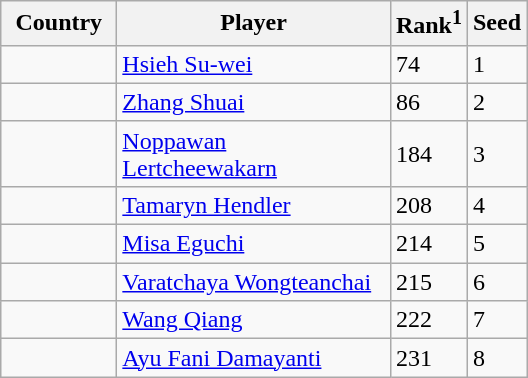<table class="sortable wikitable">
<tr>
<th width="70">Country</th>
<th width="175">Player</th>
<th>Rank<sup>1</sup></th>
<th>Seed</th>
</tr>
<tr>
<td></td>
<td><a href='#'>Hsieh Su-wei</a></td>
<td>74</td>
<td>1</td>
</tr>
<tr>
<td></td>
<td><a href='#'>Zhang Shuai</a></td>
<td>86</td>
<td>2</td>
</tr>
<tr>
<td></td>
<td><a href='#'>Noppawan Lertcheewakarn</a></td>
<td>184</td>
<td>3</td>
</tr>
<tr>
<td></td>
<td><a href='#'>Tamaryn Hendler</a></td>
<td>208</td>
<td>4</td>
</tr>
<tr>
<td></td>
<td><a href='#'>Misa Eguchi</a></td>
<td>214</td>
<td>5</td>
</tr>
<tr>
<td></td>
<td><a href='#'>Varatchaya Wongteanchai</a></td>
<td>215</td>
<td>6</td>
</tr>
<tr>
<td></td>
<td><a href='#'>Wang Qiang</a></td>
<td>222</td>
<td>7</td>
</tr>
<tr>
<td></td>
<td><a href='#'>Ayu Fani Damayanti</a></td>
<td>231</td>
<td>8</td>
</tr>
</table>
